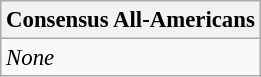<table class="wikitable" style="font-size: 95%">
<tr>
<th>Consensus All-Americans</th>
</tr>
<tr>
<td><em>None</em></td>
</tr>
</table>
